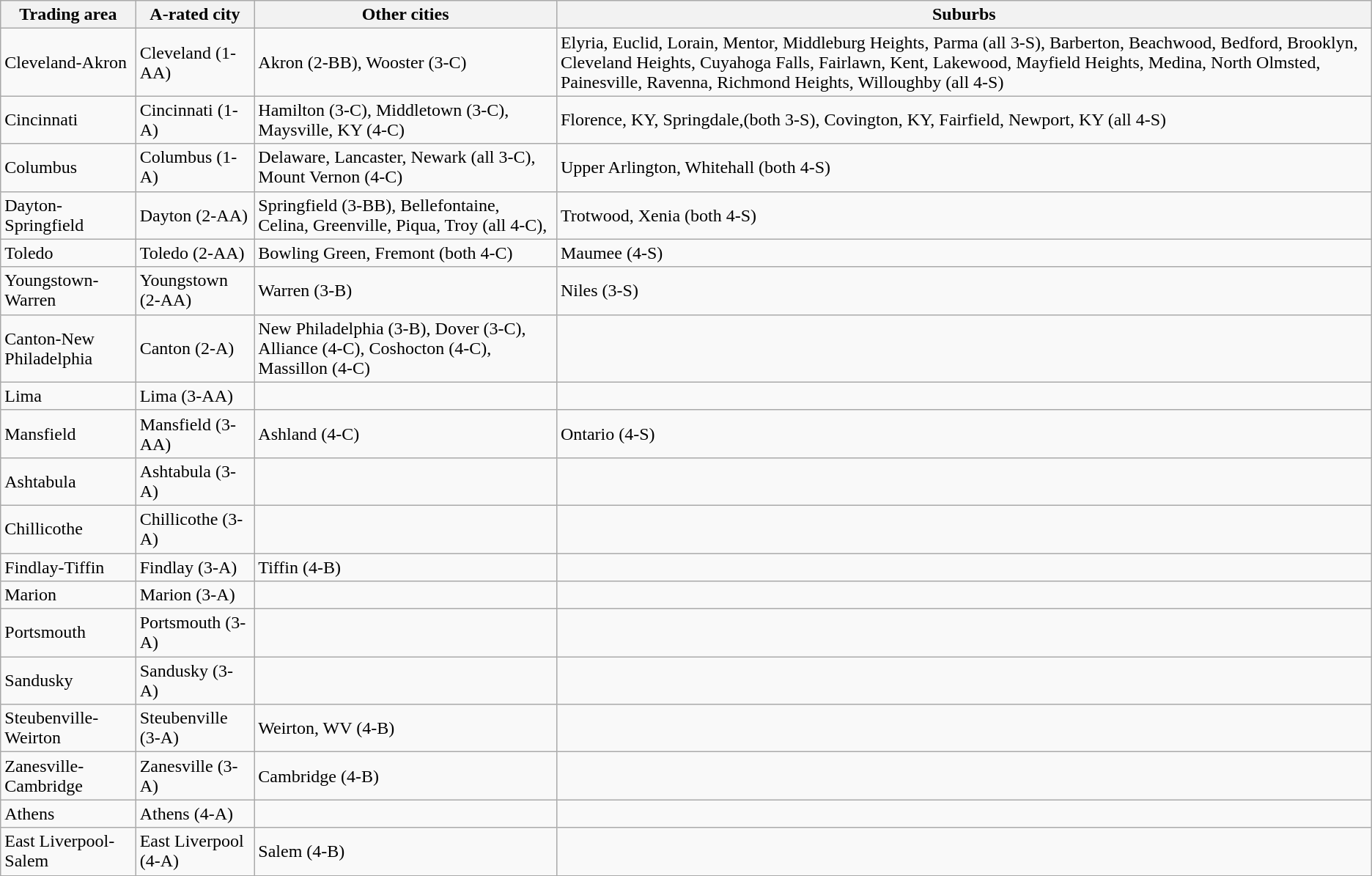<table class="wikitable">
<tr>
<th>Trading area</th>
<th>A-rated city</th>
<th>Other cities</th>
<th>Suburbs</th>
</tr>
<tr>
<td>Cleveland-Akron</td>
<td>Cleveland (1-AA)</td>
<td>Akron (2-BB), Wooster (3-C)</td>
<td>Elyria, Euclid, Lorain, Mentor, Middleburg Heights, Parma (all 3-S), Barberton, Beachwood, Bedford, Brooklyn, Cleveland Heights, Cuyahoga Falls, Fairlawn, Kent, Lakewood, Mayfield Heights, Medina, North Olmsted, Painesville, Ravenna, Richmond Heights, Willoughby (all 4-S)</td>
</tr>
<tr>
<td>Cincinnati</td>
<td>Cincinnati (1-A)</td>
<td>Hamilton (3-C), Middletown (3-C), Maysville, KY (4-C)</td>
<td>Florence, KY, Springdale,(both 3-S), Covington, KY, Fairfield, Newport, KY (all 4-S)</td>
</tr>
<tr>
<td>Columbus</td>
<td>Columbus (1-A)</td>
<td>Delaware, Lancaster, Newark (all 3-C), Mount Vernon (4-C)</td>
<td>Upper Arlington, Whitehall (both 4-S)</td>
</tr>
<tr>
<td>Dayton-Springfield</td>
<td>Dayton (2-AA)</td>
<td>Springfield (3-BB), Bellefontaine, Celina, Greenville, Piqua, Troy (all 4-C),</td>
<td>Trotwood, Xenia (both 4-S)</td>
</tr>
<tr>
<td>Toledo</td>
<td>Toledo (2-AA)</td>
<td>Bowling Green, Fremont (both 4-C)</td>
<td>Maumee (4-S)</td>
</tr>
<tr>
<td>Youngstown-Warren</td>
<td>Youngstown (2-AA)</td>
<td>Warren (3-B)</td>
<td>Niles (3-S)</td>
</tr>
<tr>
<td>Canton-New Philadelphia</td>
<td>Canton (2-A)</td>
<td>New Philadelphia (3-B), Dover (3-C), Alliance (4-C), Coshocton (4-C), Massillon (4-C)</td>
<td></td>
</tr>
<tr>
<td>Lima</td>
<td>Lima (3-AA)</td>
<td></td>
<td></td>
</tr>
<tr>
<td>Mansfield</td>
<td>Mansfield (3-AA)</td>
<td>Ashland (4-C)</td>
<td>Ontario (4-S)</td>
</tr>
<tr>
<td>Ashtabula</td>
<td>Ashtabula (3-A)</td>
<td></td>
<td></td>
</tr>
<tr>
<td>Chillicothe</td>
<td>Chillicothe (3-A)</td>
<td></td>
<td></td>
</tr>
<tr>
<td>Findlay-Tiffin</td>
<td>Findlay (3-A)</td>
<td>Tiffin (4-B)</td>
<td></td>
</tr>
<tr>
<td>Marion</td>
<td>Marion (3-A)</td>
<td></td>
<td></td>
</tr>
<tr>
<td>Portsmouth</td>
<td>Portsmouth (3-A)</td>
<td></td>
<td></td>
</tr>
<tr>
<td>Sandusky</td>
<td>Sandusky (3-A)</td>
<td></td>
<td></td>
</tr>
<tr>
<td>Steubenville-Weirton</td>
<td>Steubenville (3-A)</td>
<td>Weirton, WV (4-B)</td>
<td></td>
</tr>
<tr>
<td>Zanesville-Cambridge</td>
<td>Zanesville (3-A)</td>
<td>Cambridge (4-B)</td>
<td></td>
</tr>
<tr>
<td>Athens</td>
<td>Athens (4-A)</td>
<td></td>
<td></td>
</tr>
<tr>
<td>East Liverpool-Salem</td>
<td>East Liverpool (4-A)</td>
<td>Salem (4-B)</td>
<td></td>
</tr>
<tr>
</tr>
</table>
